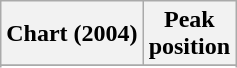<table class="wikitable sortable plainrowheaders">
<tr>
<th scope="col">Chart (2004)</th>
<th scope="col">Peak<br>position</th>
</tr>
<tr>
</tr>
<tr>
</tr>
<tr>
</tr>
<tr>
</tr>
<tr>
</tr>
<tr>
</tr>
<tr>
</tr>
</table>
